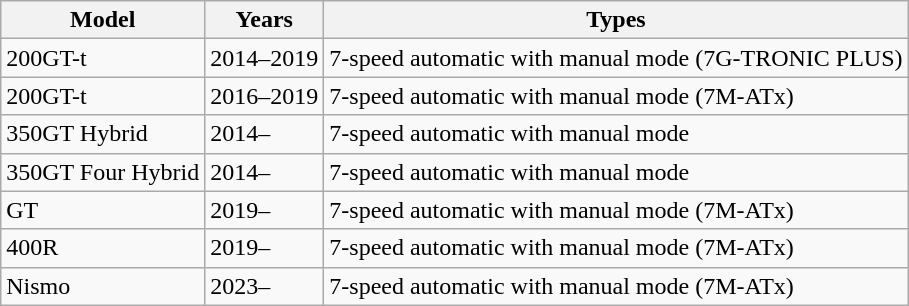<table class="wikitable">
<tr>
<th>Model</th>
<th>Years</th>
<th>Types</th>
</tr>
<tr>
<td>200GT-t</td>
<td>2014–2019</td>
<td>7-speed automatic with manual mode (7G-TRONIC PLUS)</td>
</tr>
<tr>
<td>200GT-t</td>
<td>2016–2019</td>
<td>7-speed automatic with manual mode (7M-ATx)</td>
</tr>
<tr>
<td>350GT Hybrid</td>
<td>2014–</td>
<td>7-speed automatic with manual mode</td>
</tr>
<tr>
<td>350GT Four Hybrid</td>
<td>2014–</td>
<td>7-speed automatic with manual mode</td>
</tr>
<tr>
<td>GT</td>
<td>2019–</td>
<td>7-speed automatic with manual mode (7M-ATx)</td>
</tr>
<tr>
<td>400R</td>
<td>2019–</td>
<td>7-speed automatic with manual mode (7M-ATx)</td>
</tr>
<tr>
<td>Nismo</td>
<td>2023–</td>
<td>7-speed automatic with manual mode (7M-ATx)</td>
</tr>
</table>
